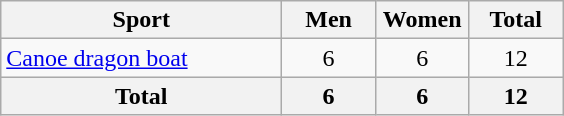<table class="wikitable sortable" style="text-align:center;">
<tr>
<th width=180>Sport</th>
<th width=55>Men</th>
<th width=55>Women</th>
<th width=55>Total</th>
</tr>
<tr>
<td align=left><a href='#'>Canoe dragon boat</a></td>
<td>6</td>
<td>6</td>
<td>12</td>
</tr>
<tr>
<th>Total</th>
<th>6</th>
<th>6</th>
<th>12</th>
</tr>
</table>
